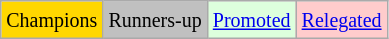<table class="wikitable">
<tr>
<td bgcolor=gold><small>Champions</small></td>
<td bgcolor=silver><small>Runners-up</small></td>
<td bgcolor="#DDFFDD"><small><a href='#'>Promoted</a></small></td>
<td bgcolor= "#FFCCCC"><small><a href='#'>Relegated</a></small></td>
</tr>
</table>
